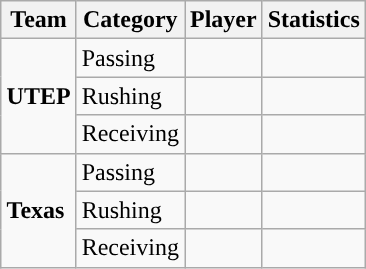<table class="wikitable" style="float: right;">
<tr>
<th>Team</th>
<th>Category</th>
<th>Player</th>
<th>Statistics</th>
</tr>
<tr>
<td rowspan=3><strong>UTEP</strong></td>
<td>Passing</td>
<td></td>
<td></td>
</tr>
<tr>
<td>Rushing</td>
<td></td>
<td></td>
</tr>
<tr>
<td>Receiving</td>
<td></td>
<td></td>
</tr>
<tr>
<td rowspan=3><strong>Texas</strong></td>
<td>Passing</td>
<td></td>
<td></td>
</tr>
<tr>
<td>Rushing</td>
<td></td>
<td></td>
</tr>
<tr>
<td>Receiving</td>
<td></td>
<td></td>
</tr>
</table>
